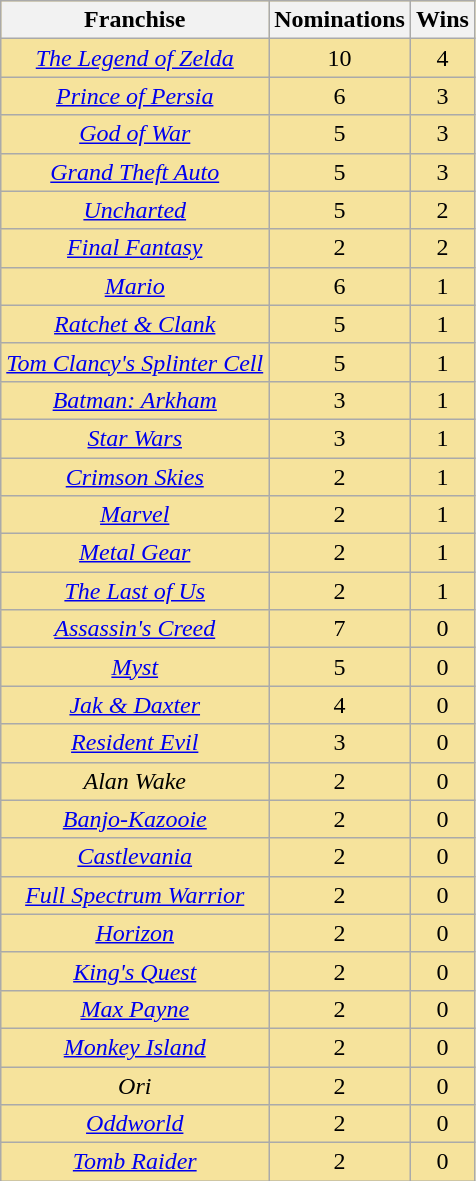<table class="wikitable sortable plainrowheaders" rowspan="2" style="text-align:center; background: #f6e39c">
<tr>
<th scope="col">Franchise</th>
<th scope="col">Nominations</th>
<th scope="col">Wins</th>
</tr>
<tr>
<td><em><a href='#'>The Legend of Zelda</a></em></td>
<td>10</td>
<td>4</td>
</tr>
<tr>
<td><em><a href='#'>Prince of Persia</a></em></td>
<td>6</td>
<td>3</td>
</tr>
<tr>
<td><em><a href='#'>God of War</a></em></td>
<td>5</td>
<td>3</td>
</tr>
<tr>
<td><em><a href='#'>Grand Theft Auto</a></em></td>
<td>5</td>
<td>3</td>
</tr>
<tr>
<td><em><a href='#'>Uncharted</a></em></td>
<td>5</td>
<td>2</td>
</tr>
<tr>
<td><em><a href='#'>Final Fantasy</a></em></td>
<td>2</td>
<td>2</td>
</tr>
<tr>
<td><em><a href='#'>Mario</a></em></td>
<td>6</td>
<td>1</td>
</tr>
<tr>
<td><em><a href='#'>Ratchet & Clank</a></em></td>
<td>5</td>
<td>1</td>
</tr>
<tr>
<td><em><a href='#'>Tom Clancy's Splinter Cell</a></em></td>
<td>5</td>
<td>1</td>
</tr>
<tr>
<td><em><a href='#'>Batman: Arkham</a></em></td>
<td>3</td>
<td>1</td>
</tr>
<tr>
<td><em><a href='#'>Star Wars</a></em></td>
<td>3</td>
<td>1</td>
</tr>
<tr>
<td><em><a href='#'>Crimson Skies</a></em></td>
<td>2</td>
<td>1</td>
</tr>
<tr>
<td><em><a href='#'>Marvel</a></em></td>
<td>2</td>
<td>1</td>
</tr>
<tr>
<td><em><a href='#'>Metal Gear</a></em></td>
<td>2</td>
<td>1</td>
</tr>
<tr>
<td><em><a href='#'>The Last of Us</a></em></td>
<td>2</td>
<td>1</td>
</tr>
<tr>
<td><em><a href='#'>Assassin's Creed</a></em></td>
<td>7</td>
<td>0</td>
</tr>
<tr>
<td><em><a href='#'>Myst</a></em></td>
<td>5</td>
<td>0</td>
</tr>
<tr>
<td><em><a href='#'>Jak & Daxter</a></em></td>
<td>4</td>
<td>0</td>
</tr>
<tr>
<td><em><a href='#'>Resident Evil</a></em></td>
<td>3</td>
<td>0</td>
</tr>
<tr>
<td><em>Alan Wake</em></td>
<td>2</td>
<td>0</td>
</tr>
<tr>
<td><em><a href='#'>Banjo-Kazooie</a></em></td>
<td>2</td>
<td>0</td>
</tr>
<tr>
<td><em><a href='#'>Castlevania</a></em></td>
<td>2</td>
<td>0</td>
</tr>
<tr>
<td><em><a href='#'>Full Spectrum Warrior</a></em></td>
<td>2</td>
<td>0</td>
</tr>
<tr>
<td><em><a href='#'>Horizon</a></em></td>
<td>2</td>
<td>0</td>
</tr>
<tr>
<td><em><a href='#'>King's Quest</a></em></td>
<td>2</td>
<td>0</td>
</tr>
<tr>
<td><em><a href='#'>Max Payne</a></em></td>
<td>2</td>
<td>0</td>
</tr>
<tr>
<td><em><a href='#'>Monkey Island</a></em></td>
<td>2</td>
<td>0</td>
</tr>
<tr>
<td><em>Ori</em></td>
<td>2</td>
<td>0</td>
</tr>
<tr>
<td><em><a href='#'>Oddworld</a></em></td>
<td>2</td>
<td>0</td>
</tr>
<tr>
<td><em><a href='#'>Tomb Raider</a></em></td>
<td>2</td>
<td>0</td>
</tr>
</table>
